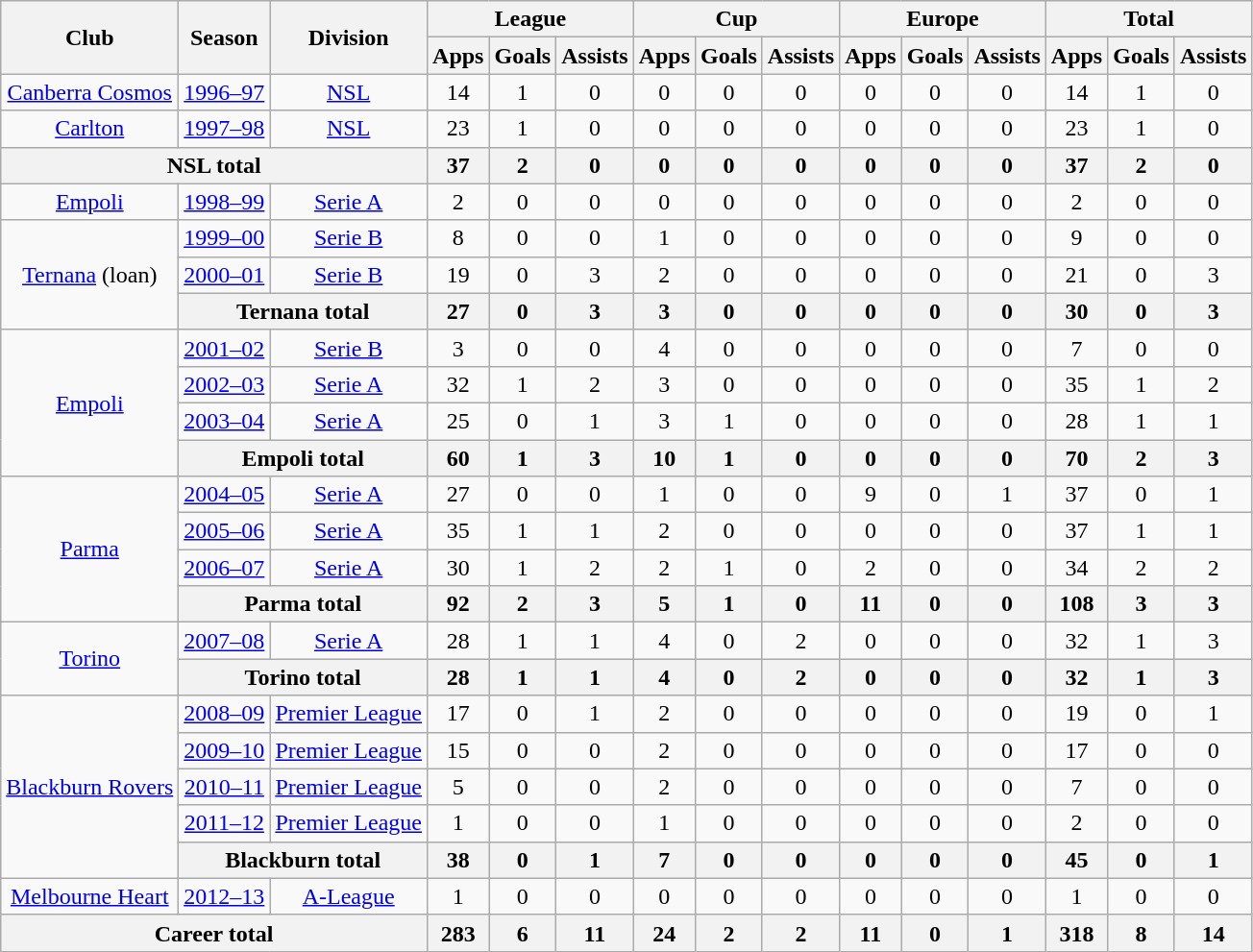<table class="wikitable" style="text-align:center">
<tr>
<th rowspan="2">Club</th>
<th rowspan="2">Season</th>
<th rowspan="2">Division</th>
<th colspan="3">League</th>
<th colspan="3">Cup</th>
<th colspan="3">Europe</th>
<th colspan="3">Total</th>
</tr>
<tr>
<th>Apps</th>
<th>Goals</th>
<th>Assists</th>
<th>Apps</th>
<th>Goals</th>
<th>Assists</th>
<th>Apps</th>
<th>Goals</th>
<th>Assists</th>
<th>Apps</th>
<th>Goals</th>
<th>Assists</th>
</tr>
<tr>
<td rowspan="1" valign="center"><a href='#'>Canberra Cosmos</a></td>
<td><a href='#'>1996–97</a></td>
<td><a href='#'>NSL</a></td>
<td>14</td>
<td>1</td>
<td>0</td>
<td>0</td>
<td>0</td>
<td>0</td>
<td>0</td>
<td>0</td>
<td>0</td>
<td>14</td>
<td>1</td>
<td>0</td>
</tr>
<tr>
<td rowspan="1" valign="center"><a href='#'>Carlton</a></td>
<td><a href='#'>1997–98</a></td>
<td><a href='#'>NSL</a></td>
<td>23</td>
<td>1</td>
<td>0</td>
<td>0</td>
<td>0</td>
<td>0</td>
<td>0</td>
<td>0</td>
<td>0</td>
<td>23</td>
<td>1</td>
<td>0</td>
</tr>
<tr>
<th colspan="3">NSL total</th>
<th>37</th>
<th>2</th>
<th>0</th>
<th>0</th>
<th>0</th>
<th>0</th>
<th>0</th>
<th>0</th>
<th>0</th>
<th>37</th>
<th>2</th>
<th>0</th>
</tr>
<tr>
<td rowspan="1" valign="center"><a href='#'>Empoli</a></td>
<td><a href='#'>1998–99</a></td>
<td><a href='#'>Serie A</a></td>
<td>2</td>
<td>0</td>
<td>0</td>
<td>0</td>
<td>0</td>
<td>0</td>
<td>0</td>
<td>0</td>
<td>0</td>
<td>2</td>
<td>0</td>
<td>0</td>
</tr>
<tr>
<td rowspan="3" valign="center"><a href='#'>Ternana</a> (loan)</td>
<td><a href='#'>1999–00</a></td>
<td><a href='#'>Serie B</a></td>
<td>8</td>
<td>0</td>
<td>0</td>
<td>1</td>
<td>0</td>
<td>0</td>
<td>0</td>
<td>0</td>
<td>0</td>
<td>9</td>
<td>0</td>
<td>0</td>
</tr>
<tr>
<td><a href='#'>2000–01</a></td>
<td><a href='#'>Serie B</a></td>
<td>19</td>
<td>0</td>
<td>3</td>
<td>2</td>
<td>0</td>
<td>0</td>
<td>0</td>
<td>0</td>
<td>0</td>
<td>21</td>
<td>0</td>
<td>3</td>
</tr>
<tr>
<th colspan="2">Ternana total</th>
<th>27</th>
<th>0</th>
<th>3</th>
<th>3</th>
<th>0</th>
<th>0</th>
<th>0</th>
<th>0</th>
<th>0</th>
<th>30</th>
<th>0</th>
<th>3</th>
</tr>
<tr>
<td rowspan="4" valign="center"><a href='#'>Empoli</a></td>
<td><a href='#'>2001–02</a></td>
<td><a href='#'>Serie B</a></td>
<td>3</td>
<td>0</td>
<td>0</td>
<td>4</td>
<td>0</td>
<td>0</td>
<td>0</td>
<td>0</td>
<td>0</td>
<td>7</td>
<td>0</td>
<td>0</td>
</tr>
<tr>
<td><a href='#'>2002–03</a></td>
<td><a href='#'>Serie A</a></td>
<td>32</td>
<td>1</td>
<td>2</td>
<td>3</td>
<td>0</td>
<td>0</td>
<td>0</td>
<td>0</td>
<td>0</td>
<td>35</td>
<td>1</td>
<td>2</td>
</tr>
<tr>
<td><a href='#'>2003–04</a></td>
<td><a href='#'>Serie A</a></td>
<td>25</td>
<td>0</td>
<td>1</td>
<td>3</td>
<td>1</td>
<td>0</td>
<td>0</td>
<td>0</td>
<td>0</td>
<td>28</td>
<td>1</td>
<td>1</td>
</tr>
<tr>
<th colspan="2">Empoli total</th>
<th>60</th>
<th>1</th>
<th>3</th>
<th>10</th>
<th>1</th>
<th>0</th>
<th>0</th>
<th>0</th>
<th>0</th>
<th>70</th>
<th>2</th>
<th>3</th>
</tr>
<tr>
<td rowspan="4" valign="center"><a href='#'>Parma</a></td>
<td><a href='#'>2004–05</a></td>
<td><a href='#'>Serie A</a></td>
<td>27</td>
<td>0</td>
<td>0</td>
<td>1</td>
<td>0</td>
<td>0</td>
<td>9</td>
<td>0</td>
<td>1</td>
<td>37</td>
<td>0</td>
<td>1</td>
</tr>
<tr>
<td><a href='#'>2005–06</a></td>
<td><a href='#'>Serie A</a></td>
<td>35</td>
<td>1</td>
<td>1</td>
<td>2</td>
<td>0</td>
<td>0</td>
<td>0</td>
<td>0</td>
<td>0</td>
<td>37</td>
<td>1</td>
<td>1</td>
</tr>
<tr>
<td><a href='#'>2006–07</a></td>
<td><a href='#'>Serie A</a></td>
<td>30</td>
<td>1</td>
<td>2</td>
<td>2</td>
<td>1</td>
<td>0</td>
<td>2</td>
<td>0</td>
<td>0</td>
<td>34</td>
<td>2</td>
<td>2</td>
</tr>
<tr>
<th colspan="2">Parma total</th>
<th>92</th>
<th>2</th>
<th>3</th>
<th>5</th>
<th>1</th>
<th>0</th>
<th>11</th>
<th>0</th>
<th>0</th>
<th>108</th>
<th>3</th>
<th>3</th>
</tr>
<tr>
<td rowspan="2" valign="center"><a href='#'>Torino</a></td>
<td><a href='#'>2007–08</a></td>
<td><a href='#'>Serie A</a></td>
<td>28</td>
<td>1</td>
<td>1</td>
<td>4</td>
<td>0</td>
<td>2</td>
<td>0</td>
<td>0</td>
<td>0</td>
<td>32</td>
<td>1</td>
<td>3</td>
</tr>
<tr>
<th colspan="2">Torino total</th>
<th>28</th>
<th>1</th>
<th>1</th>
<th>4</th>
<th>0</th>
<th>2</th>
<th>0</th>
<th>0</th>
<th>0</th>
<th>32</th>
<th>1</th>
<th>3</th>
</tr>
<tr>
<td rowspan="5" valign="center"><a href='#'>Blackburn Rovers</a></td>
<td><a href='#'>2008–09</a></td>
<td><a href='#'>Premier League</a></td>
<td>17</td>
<td>0</td>
<td>1</td>
<td>2</td>
<td>0</td>
<td>0</td>
<td>0</td>
<td>0</td>
<td>0</td>
<td>19</td>
<td>0</td>
<td>1</td>
</tr>
<tr>
<td><a href='#'>2009–10</a></td>
<td><a href='#'>Premier League</a></td>
<td>15</td>
<td>0</td>
<td>0</td>
<td>2</td>
<td>0</td>
<td>0</td>
<td>0</td>
<td>0</td>
<td>0</td>
<td>17</td>
<td>0</td>
<td>0</td>
</tr>
<tr>
<td><a href='#'>2010–11</a></td>
<td><a href='#'>Premier League</a></td>
<td>5</td>
<td>0</td>
<td>0</td>
<td>2</td>
<td>0</td>
<td>0</td>
<td>0</td>
<td>0</td>
<td>0</td>
<td>7</td>
<td>0</td>
<td>0</td>
</tr>
<tr>
<td><a href='#'>2011–12</a></td>
<td><a href='#'>Premier League</a></td>
<td>1</td>
<td>0</td>
<td>0</td>
<td>1</td>
<td>0</td>
<td>0</td>
<td>0</td>
<td>0</td>
<td>0</td>
<td>2</td>
<td>0</td>
<td>0</td>
</tr>
<tr>
<th colspan="2">Blackburn total</th>
<th>38</th>
<th>0</th>
<th>1</th>
<th>7</th>
<th>0</th>
<th>0</th>
<th>0</th>
<th>0</th>
<th>0</th>
<th>45</th>
<th>0</th>
<th>1</th>
</tr>
<tr>
<td rowspan="1" valign="center"><a href='#'>Melbourne Heart</a></td>
<td><a href='#'>2012–13</a></td>
<td><a href='#'>A-League</a></td>
<td>1</td>
<td>0</td>
<td>0</td>
<td>0</td>
<td>0</td>
<td>0</td>
<td>0</td>
<td>0</td>
<td>0</td>
<td>1</td>
<td>0</td>
<td>0</td>
</tr>
<tr>
<th colspan="3">Career total</th>
<th>283</th>
<th>6</th>
<th>11</th>
<th>24</th>
<th>2</th>
<th>2</th>
<th>11</th>
<th>0</th>
<th>1</th>
<th>318</th>
<th>8</th>
<th>14</th>
</tr>
</table>
